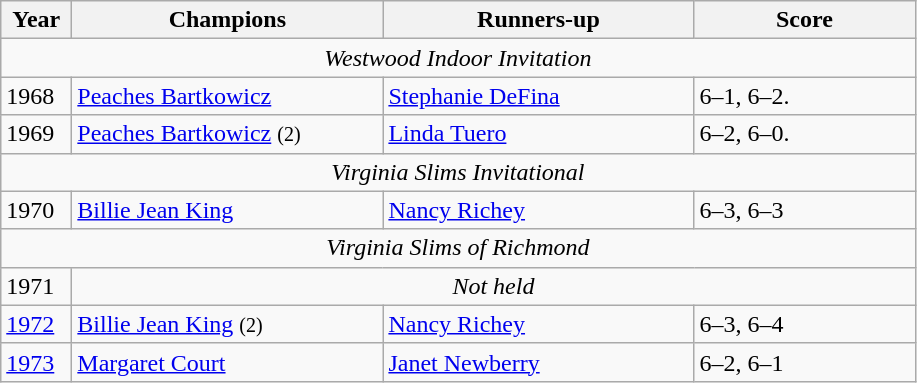<table class="wikitable">
<tr>
<th style="width:40px">Year</th>
<th style="width:200px">Champions</th>
<th style="width:200px">Runners-up</th>
<th style="width:140px" class="unsortable">Score</th>
</tr>
<tr>
<td colspan=4 align=center><em>Westwood Indoor Invitation</em></td>
</tr>
<tr>
<td>1968</td>
<td>  <a href='#'>Peaches Bartkowicz</a></td>
<td> <a href='#'>Stephanie DeFina</a></td>
<td>6–1, 6–2.</td>
</tr>
<tr>
<td>1969</td>
<td>  <a href='#'>Peaches Bartkowicz</a> <small>(2)</small></td>
<td> <a href='#'>Linda Tuero</a></td>
<td>6–2, 6–0.</td>
</tr>
<tr>
<td colspan=4 align=center><em>Virginia Slims Invitational</em></td>
</tr>
<tr>
<td>1970</td>
<td> <a href='#'>Billie Jean King</a></td>
<td> <a href='#'>Nancy Richey</a></td>
<td>6–3, 6–3</td>
</tr>
<tr>
<td colspan=4 align=center><em>Virginia Slims of Richmond</em></td>
</tr>
<tr>
<td>1971</td>
<td colspan=3 align=center><em>Not held</em></td>
</tr>
<tr>
<td><a href='#'>1972</a></td>
<td> <a href='#'>Billie Jean King</a> <small>(2)</small></td>
<td> <a href='#'>Nancy Richey</a></td>
<td>6–3, 6–4</td>
</tr>
<tr>
<td><a href='#'>1973</a></td>
<td> <a href='#'>Margaret Court</a></td>
<td> <a href='#'>Janet Newberry</a></td>
<td>6–2, 6–1</td>
</tr>
</table>
